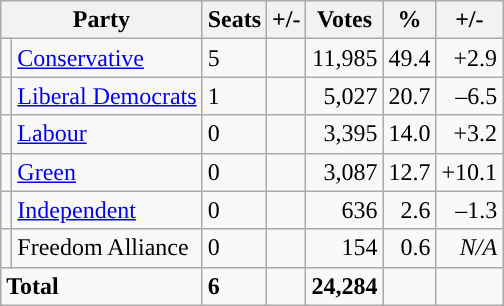<table class="wikitable sortable">
<tr>
<th colspan="2">Party</th>
<th>Seats</th>
<th>+/-</th>
<th>Votes</th>
<th>%</th>
<th>+/-</th>
</tr>
<tr>
<td style="background-color: "></td>
<td><a href='#'>Conservative</a></td>
<td>5</td>
<td></td>
<td style="text-align:right;">11,985</td>
<td style="text-align:right;">49.4</td>
<td style="text-align:right;">+2.9</td>
</tr>
<tr>
<td style="background-color: "></td>
<td><a href='#'>Liberal Democrats</a></td>
<td>1</td>
<td></td>
<td style="text-align:right;">5,027</td>
<td style="text-align:right;">20.7</td>
<td style="text-align:right;">–6.5</td>
</tr>
<tr>
<td style="background-color: "></td>
<td><a href='#'>Labour</a></td>
<td>0</td>
<td></td>
<td style="text-align:right;">3,395</td>
<td style="text-align:right;">14.0</td>
<td style="text-align:right;">+3.2</td>
</tr>
<tr>
<td style="background-color: "></td>
<td><a href='#'>Green</a></td>
<td>0</td>
<td></td>
<td style="text-align:right;">3,087</td>
<td style="text-align:right;">12.7</td>
<td style="text-align:right;">+10.1</td>
</tr>
<tr>
<td style="background-color: "></td>
<td><a href='#'>Independent</a></td>
<td>0</td>
<td></td>
<td style="text-align:right;">636</td>
<td style="text-align:right;">2.6</td>
<td style="text-align:right;">–1.3</td>
</tr>
<tr>
<td style="background-color: "></td>
<td>Freedom Alliance</td>
<td>0</td>
<td></td>
<td style="text-align:right;">154</td>
<td style="text-align:right;">0.6</td>
<td style="text-align:right;"><em>N/A</em></td>
</tr>
<tr>
<td colspan="2"><strong>Total</strong></td>
<td><strong>6</strong></td>
<td></td>
<td style="text-align:right;"><strong>24,284</strong></td>
<td style="text-align:right;"></td>
<td style="text-align:right;"></td>
</tr>
</table>
